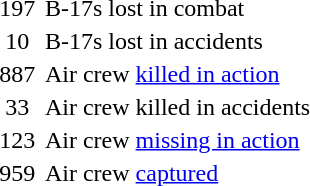<table class="toccolours" style="float: right; margin-left: 1em;" width="250px">
<tr>
<td align=center>197</td>
<td>B-17s lost in combat</td>
</tr>
<tr>
<td align=center>10</td>
<td>B-17s lost in accidents</td>
</tr>
<tr>
<td align=center>887</td>
<td>Air crew <a href='#'>killed in action</a></td>
</tr>
<tr>
<td align=center>33</td>
<td>Air crew killed in accidents</td>
</tr>
<tr>
<td align=center>123</td>
<td>Air crew <a href='#'>missing in action</a></td>
</tr>
<tr>
<td align=center>959</td>
<td>Air crew <a href='#'>captured</a></td>
</tr>
</table>
